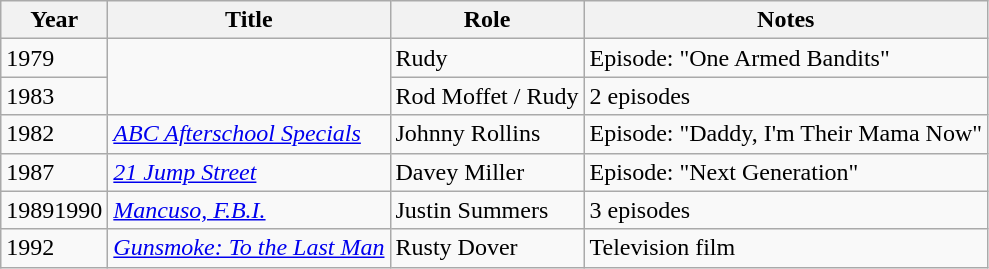<table class="wikitable sortable">
<tr>
<th>Year</th>
<th>Title</th>
<th>Role</th>
<th class="unsortable">Notes</th>
</tr>
<tr>
<td>1979</td>
<td rowspan="2"><em></em></td>
<td>Rudy</td>
<td>Episode: "One Armed Bandits"</td>
</tr>
<tr>
<td>1983</td>
<td>Rod Moffet / Rudy</td>
<td>2 episodes</td>
</tr>
<tr>
<td>1982</td>
<td><em><a href='#'>ABC Afterschool Specials</a></em></td>
<td>Johnny Rollins</td>
<td>Episode: "Daddy, I'm Their Mama Now"</td>
</tr>
<tr>
<td>1987</td>
<td><em><a href='#'>21 Jump Street</a></em></td>
<td>Davey Miller</td>
<td>Episode: "Next Generation"</td>
</tr>
<tr>
<td>19891990</td>
<td><em><a href='#'>Mancuso, F.B.I.</a></em></td>
<td>Justin Summers</td>
<td>3 episodes</td>
</tr>
<tr>
<td>1992</td>
<td><em><a href='#'>Gunsmoke: To the Last Man</a></em></td>
<td>Rusty Dover</td>
<td>Television film</td>
</tr>
</table>
